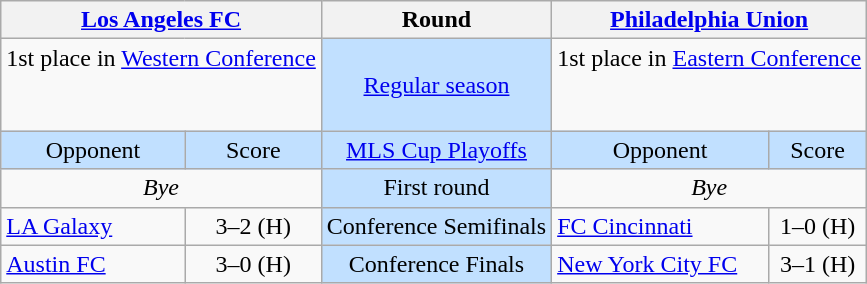<table class="wikitable" style="text-align:center">
<tr>
<th colspan=2><a href='#'>Los Angeles FC</a></th>
<th>Round</th>
<th colspan=2><a href='#'>Philadelphia Union</a></th>
</tr>
<tr>
<td colspan=2 valign=top>1st place in <a href='#'>Western Conference</a><br><br><br></td>
<td style="background:#c1e0ff"><a href='#'>Regular season</a></td>
<td colspan=2 valign=top>1st place in <a href='#'>Eastern Conference</a><br><br><br></td>
</tr>
<tr style="background:#c1e0ff">
<td>Opponent</td>
<td>Score</td>
<td><a href='#'>MLS Cup Playoffs</a></td>
<td>Opponent</td>
<td>Score</td>
</tr>
<tr>
<td colspan=2 align=center><em>Bye</em></td>
<td style="background:#c1e0ff">First round</td>
<td colspan=2 align=center><em>Bye</em></td>
</tr>
<tr>
<td align=left><a href='#'>LA Galaxy</a></td>
<td>3–2 (H)</td>
<td style="background:#c1e0ff">Conference Semifinals</td>
<td align=left><a href='#'>FC Cincinnati</a></td>
<td>1–0 (H)</td>
</tr>
<tr>
<td align=left><a href='#'>Austin FC</a></td>
<td>3–0 (H)</td>
<td style="background:#c1e0ff">Conference Finals</td>
<td align=left><a href='#'>New York City FC</a></td>
<td>3–1 (H)</td>
</tr>
</table>
